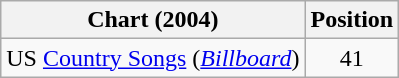<table class="wikitable sortable">
<tr>
<th scope="col">Chart (2004)</th>
<th scope="col">Position</th>
</tr>
<tr>
<td>US <a href='#'>Country Songs</a> (<em><a href='#'>Billboard</a></em>)</td>
<td align="center">41</td>
</tr>
</table>
